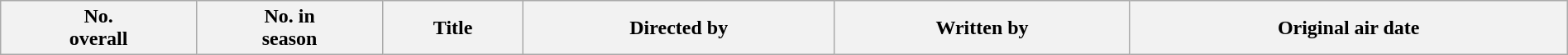<table class="wikitable plainrowheaders" style="width:100%; background:#fff;">
<tr>
<th style="background:#;">No.<br>overall</th>
<th style="background:#;">No. in<br>season</th>
<th style="background:#;">Title</th>
<th style="background:#;">Directed by</th>
<th style="background:#;">Written by</th>
<th style="background:#;">Original air date<br>












</th>
</tr>
</table>
